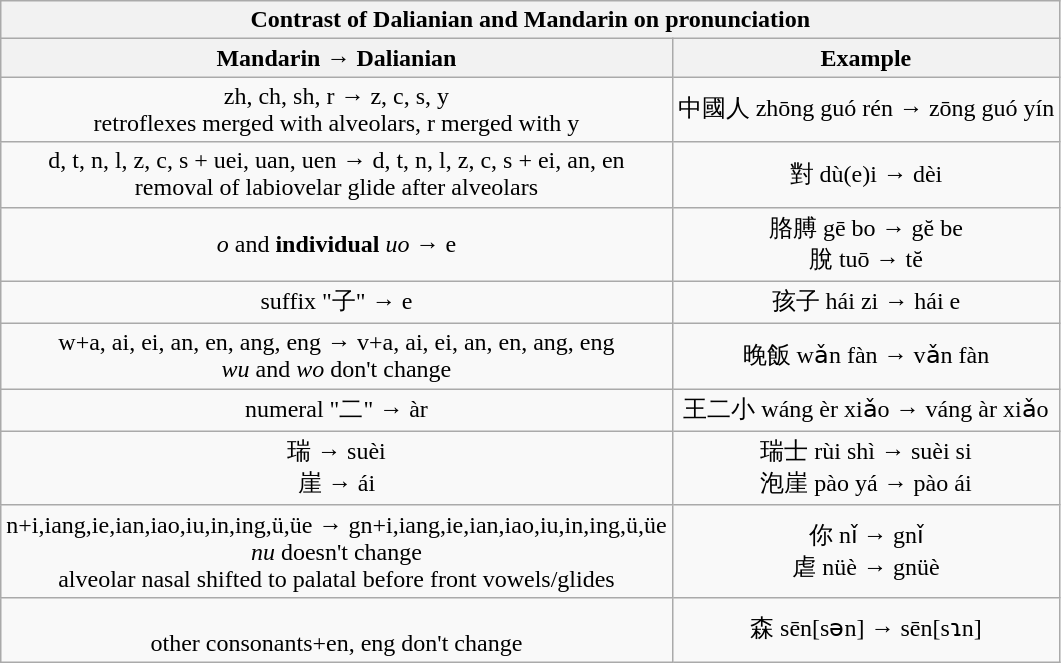<table class="wikitable" style="text-align: center">
<tr>
<th colspan=2>Contrast of Dalianian and Mandarin on pronunciation</th>
</tr>
<tr>
<th>Mandarin → Dalianian</th>
<th>Example</th>
</tr>
<tr>
<td>zh, ch, sh, r → z, c, s, y<br>retroflexes merged with alveolars, r merged with y</td>
<td>中國人 zhōng guó rén → zōng guó yín</td>
</tr>
<tr>
<td>d, t, n, l, z, c, s + uei, uan, uen → d, t, n, l, z, c, s + ei, an, en<br>removal of labiovelar glide after alveolars</td>
<td>對 dù(e)i → dèi</td>
</tr>
<tr>
<td><em>o</em> and <strong>individual</strong> <em>uo</em> → e</td>
<td>胳膊 gē bo → gĕ be<br>脫 tuō → tĕ</td>
</tr>
<tr>
<td>suffix "子" → e</td>
<td>孩子 hái zi → hái e</td>
</tr>
<tr>
<td>w+a, ai, ei, an, en, ang, eng → v+a, ai, ei, an, en, ang, eng<br><em>wu</em> and <em>wo</em> don't change</td>
<td>晚飯 wǎn fàn → vǎn fàn</td>
</tr>
<tr>
<td>numeral "二" → àr</td>
<td>王二小 wáng èr xiǎo → váng àr xiǎo</td>
</tr>
<tr>
<td>瑞 → suèi<br>崖 → ái</td>
<td>瑞士 rùi shì → suèi si<br>泡崖 pào yá → pào ái</td>
</tr>
<tr>
<td>n+i,iang,ie,ian,iao,iu,in,ing,ü,üe → gn+i,iang,ie,ian,iao,iu,in,ing,ü,üe<br><em>nu</em> doesn't change<br>alveolar nasal shifted to palatal before front vowels/glides</td>
<td>你 nǐ → gnǐ<br>虐 nüè → gnüè</td>
</tr>
<tr>
<td><br>other consonants+en, eng don't change</td>
<td>森 sēn[sən] → sēn[sɿn]</td>
</tr>
</table>
